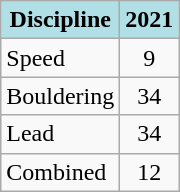<table class="wikitable" style="text-align: center;">
<tr>
<th style="background: #b0e0e6;">Discipline</th>
<th style="background: #b0e0e6;">2021</th>
</tr>
<tr>
<td align="left">Speed</td>
<td>9</td>
</tr>
<tr>
<td align="left">Bouldering</td>
<td>34</td>
</tr>
<tr>
<td align="left">Lead</td>
<td>34</td>
</tr>
<tr>
<td align="left">Combined</td>
<td>12</td>
</tr>
</table>
